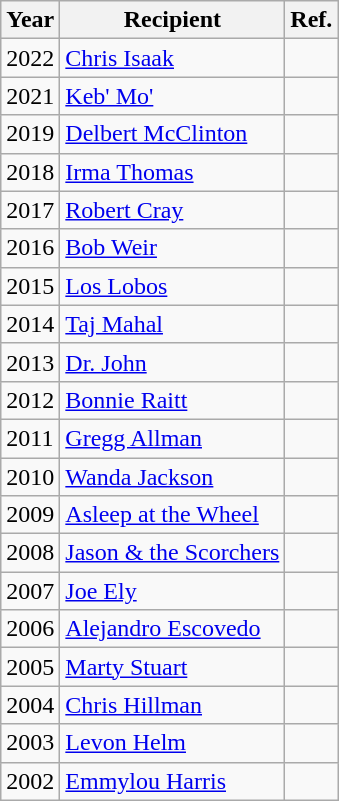<table class="wikitable">
<tr>
<th>Year</th>
<th>Recipient</th>
<th>Ref.</th>
</tr>
<tr>
<td>2022</td>
<td><a href='#'>Chris Isaak</a></td>
<td></td>
</tr>
<tr>
<td>2021</td>
<td><a href='#'>Keb' Mo'</a></td>
<td></td>
</tr>
<tr>
<td>2019</td>
<td><a href='#'>Delbert McClinton</a></td>
<td></td>
</tr>
<tr>
<td>2018</td>
<td><a href='#'>Irma Thomas</a></td>
<td></td>
</tr>
<tr>
<td>2017</td>
<td><a href='#'>Robert Cray</a></td>
<td></td>
</tr>
<tr>
<td>2016</td>
<td><a href='#'>Bob Weir</a></td>
<td></td>
</tr>
<tr>
<td>2015</td>
<td><a href='#'>Los Lobos</a></td>
<td></td>
</tr>
<tr>
<td>2014</td>
<td><a href='#'>Taj Mahal</a></td>
<td></td>
</tr>
<tr>
<td>2013</td>
<td><a href='#'>Dr. John</a></td>
<td></td>
</tr>
<tr>
<td>2012</td>
<td><a href='#'>Bonnie Raitt</a></td>
<td></td>
</tr>
<tr>
<td>2011</td>
<td><a href='#'>Gregg Allman</a></td>
<td></td>
</tr>
<tr>
<td>2010</td>
<td><a href='#'>Wanda Jackson</a></td>
<td></td>
</tr>
<tr>
<td>2009</td>
<td><a href='#'>Asleep at the Wheel</a></td>
<td></td>
</tr>
<tr>
<td>2008</td>
<td><a href='#'>Jason & the Scorchers</a></td>
<td></td>
</tr>
<tr>
<td>2007</td>
<td><a href='#'>Joe Ely</a></td>
<td></td>
</tr>
<tr>
<td>2006</td>
<td><a href='#'>Alejandro Escovedo</a></td>
<td></td>
</tr>
<tr>
<td>2005</td>
<td><a href='#'>Marty Stuart</a></td>
<td></td>
</tr>
<tr>
<td>2004</td>
<td><a href='#'>Chris Hillman</a></td>
<td></td>
</tr>
<tr>
<td>2003</td>
<td><a href='#'>Levon Helm</a></td>
<td></td>
</tr>
<tr>
<td>2002</td>
<td><a href='#'>Emmylou Harris</a></td>
<td></td>
</tr>
</table>
